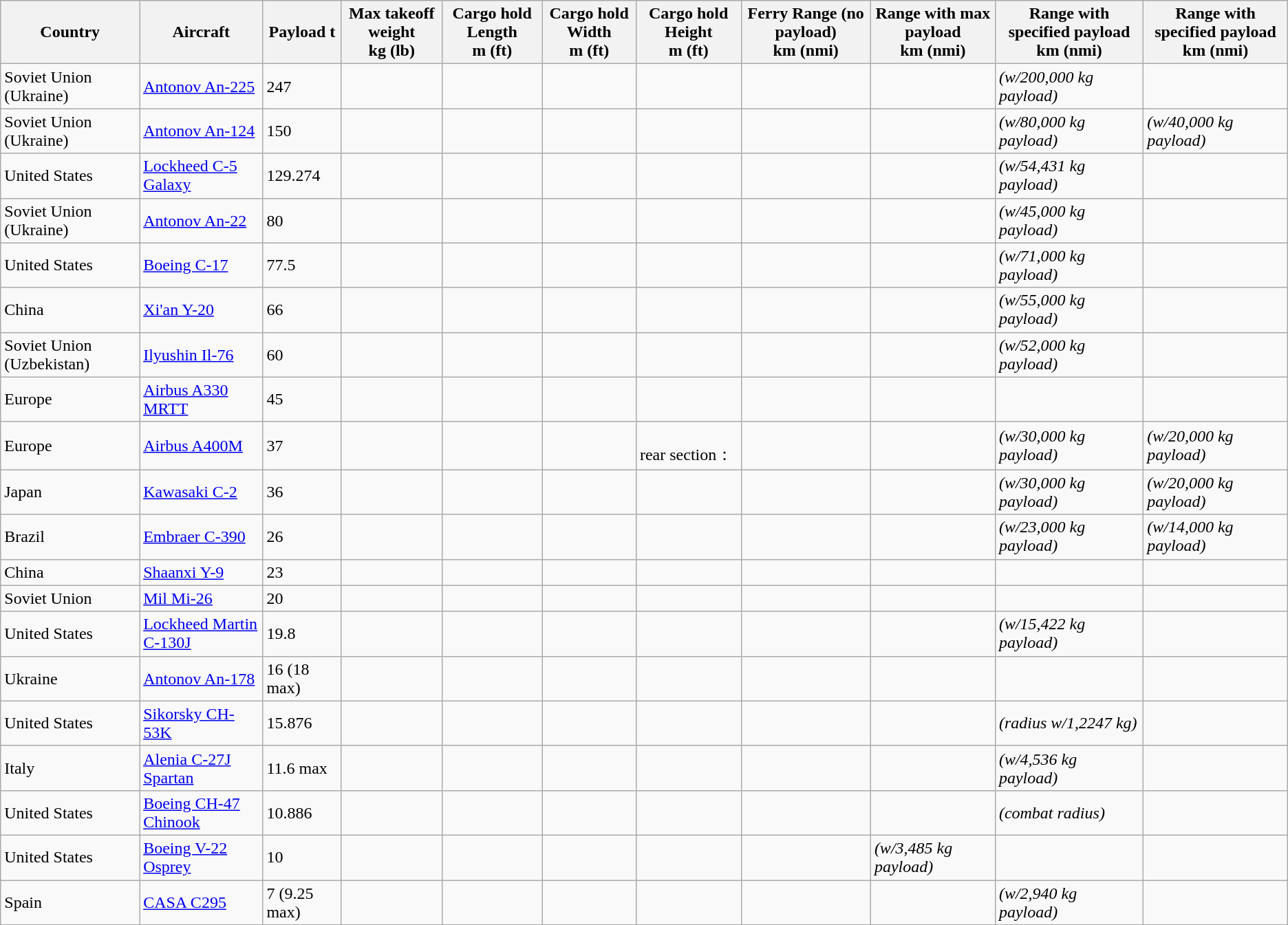<table class="wikitable sortable">
<tr>
<th>Country</th>
<th>Aircraft</th>
<th>Payload t</th>
<th>Max takeoff weight <br>kg (lb)</th>
<th>Cargo hold Length <br> m (ft)</th>
<th>Cargo hold Width <br> m (ft)</th>
<th>Cargo hold Height <br> m (ft)</th>
<th>Ferry Range (no payload)<br> km (nmi)</th>
<th>Range with max payload<br> km (nmi)</th>
<th>Range with specified payload<br> km (nmi)</th>
<th>Range with specified payload<br> km (nmi)</th>
</tr>
<tr>
<td>Soviet Union (Ukraine)</td>
<td><a href='#'>Antonov An-225</a></td>
<td>247</td>
<td></td>
<td></td>
<td></td>
<td></td>
<td></td>
<td></td>
<td> <em>(w/200,000 kg payload)</em></td>
<td></td>
</tr>
<tr>
<td>Soviet Union (Ukraine)</td>
<td><a href='#'>Antonov An-124</a></td>
<td>150</td>
<td></td>
<td></td>
<td></td>
<td></td>
<td></td>
<td></td>
<td> <em>(w/80,000 kg payload)</em></td>
<td> <em>(w/40,000 kg payload)</em></td>
</tr>
<tr>
<td>United States</td>
<td><a href='#'>Lockheed C-5 Galaxy</a></td>
<td>129.274</td>
<td></td>
<td></td>
<td></td>
<td></td>
<td></td>
<td></td>
<td> <em>(w/54,431 kg payload)</em></td>
<td></td>
</tr>
<tr>
<td>Soviet Union (Ukraine)</td>
<td><a href='#'>Antonov An-22</a></td>
<td>80</td>
<td></td>
<td></td>
<td></td>
<td></td>
<td></td>
<td></td>
<td> <em>(w/45,000 kg payload)</em></td>
<td></td>
</tr>
<tr>
<td>United States</td>
<td><a href='#'>Boeing C-17</a></td>
<td>77.5</td>
<td></td>
<td></td>
<td></td>
<td></td>
<td></td>
<td></td>
<td> <em>(w/71,000 kg payload)</em></td>
<td></td>
</tr>
<tr>
<td>China</td>
<td><a href='#'>Xi'an Y-20</a></td>
<td>66</td>
<td></td>
<td></td>
<td></td>
<td></td>
<td></td>
<td></td>
<td> <em>(w/55,000 kg payload)</em></td>
<td></td>
</tr>
<tr>
<td>Soviet Union (Uzbekistan)</td>
<td><a href='#'>Ilyushin Il-76</a></td>
<td>60</td>
<td></td>
<td></td>
<td></td>
<td></td>
<td></td>
<td></td>
<td> <em>(w/52,000 kg payload)</em></td>
<td></td>
</tr>
<tr>
<td>Europe</td>
<td><a href='#'>Airbus A330 MRTT</a></td>
<td>45</td>
<td></td>
<td></td>
<td></td>
<td></td>
<td></td>
<td></td>
<td></td>
<td></td>
</tr>
<tr>
<td>Europe</td>
<td><a href='#'>Airbus A400M</a></td>
<td>37</td>
<td></td>
<td></td>
<td></td>
<td><br>rear section：</td>
<td></td>
<td></td>
<td> <em>(w/30,000 kg payload)</em></td>
<td> <em>(w/20,000 kg payload)</em></td>
</tr>
<tr>
<td>Japan</td>
<td><a href='#'>Kawasaki C-2</a></td>
<td>36</td>
<td></td>
<td></td>
<td></td>
<td></td>
<td></td>
<td></td>
<td> <em>(w/30,000 kg payload)</em></td>
<td> <em>(w/20,000 kg payload)</em></td>
</tr>
<tr>
<td>Brazil</td>
<td><a href='#'>Embraer C-390</a></td>
<td>26</td>
<td></td>
<td></td>
<td></td>
<td></td>
<td></td>
<td></td>
<td> <em>(w/23,000 kg payload)</em></td>
<td> <em>(w/14,000 kg payload)</em></td>
</tr>
<tr>
<td>China</td>
<td><a href='#'>Shaanxi Y-9</a></td>
<td>23</td>
<td></td>
<td></td>
<td></td>
<td></td>
<td></td>
<td></td>
<td></td>
<td></td>
</tr>
<tr>
<td>Soviet Union</td>
<td><a href='#'>Mil Mi-26</a></td>
<td>20</td>
<td></td>
<td></td>
<td></td>
<td></td>
<td></td>
<td></td>
<td></td>
<td></td>
</tr>
<tr>
<td>United States</td>
<td><a href='#'>Lockheed Martin C-130J</a></td>
<td>19.8</td>
<td></td>
<td></td>
<td></td>
<td></td>
<td></td>
<td></td>
<td> <em>(w/15,422 kg payload)</em></td>
<td></td>
</tr>
<tr>
<td>Ukraine</td>
<td><a href='#'>Antonov An-178</a></td>
<td>16 (18 max)</td>
<td></td>
<td></td>
<td></td>
<td></td>
<td></td>
<td></td>
<td></td>
<td></td>
</tr>
<tr>
<td>United States</td>
<td><a href='#'>Sikorsky CH-53K</a></td>
<td>15.876</td>
<td></td>
<td></td>
<td></td>
<td></td>
<td></td>
<td></td>
<td> <em>(radius w/1,2247 kg)</em></td>
<td></td>
</tr>
<tr>
<td>Italy</td>
<td><a href='#'>Alenia C-27J Spartan</a></td>
<td>11.6 max</td>
<td></td>
<td></td>
<td></td>
<td></td>
<td></td>
<td></td>
<td> <em>(w/4,536 kg payload)</em></td>
<td></td>
</tr>
<tr>
<td>United States</td>
<td><a href='#'>Boeing CH-47 Chinook</a></td>
<td>10.886</td>
<td></td>
<td></td>
<td></td>
<td></td>
<td></td>
<td></td>
<td> <em>(combat radius)</em></td>
<td></td>
</tr>
<tr>
<td>United States</td>
<td><a href='#'>Boeing V-22 Osprey</a></td>
<td>10</td>
<td></td>
<td></td>
<td></td>
<td></td>
<td></td>
<td> <em>(w/3,485 kg payload)</em></td>
<td></td>
<td></td>
</tr>
<tr>
<td>Spain</td>
<td><a href='#'>CASA C295</a></td>
<td>7 (9.25 max)</td>
<td></td>
<td></td>
<td></td>
<td></td>
<td></td>
<td></td>
<td> <em>(w/2,940 kg payload)</em></td>
<td></td>
</tr>
<tr>
</tr>
</table>
